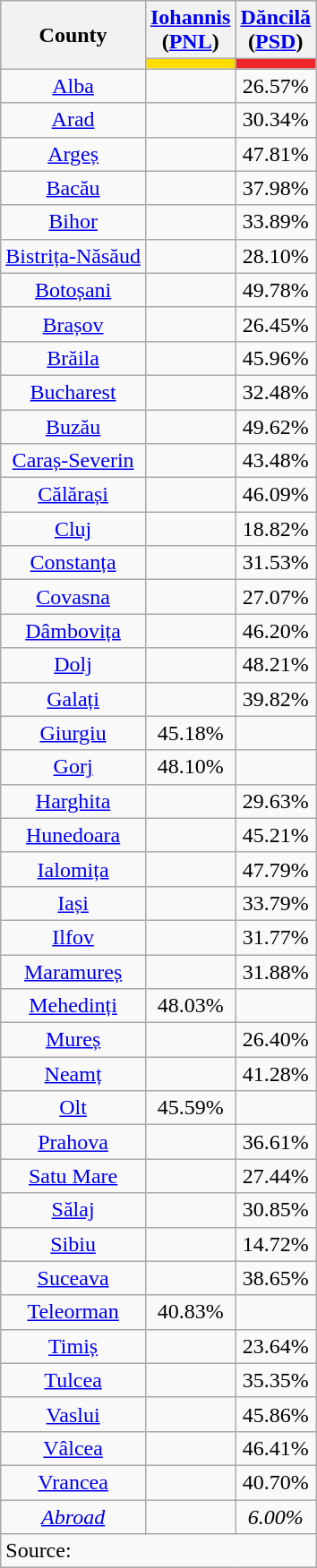<table class="wikitable sortable" style="text-align:center;">
<tr>
<th rowspan="2">County</th>
<th><a href='#'>Iohannis</a><br>(<a href='#'>PNL</a>)</th>
<th><a href='#'>Dăncilă</a><br>(<a href='#'>PSD</a>)</th>
</tr>
<tr>
<th style="background:#fd0;"></th>
<th style="background:#ed262b;"></th>
</tr>
<tr>
<td><a href='#'>Alba</a></td>
<td></td>
<td>26.57%</td>
</tr>
<tr>
<td><a href='#'>Arad</a></td>
<td></td>
<td>30.34%</td>
</tr>
<tr>
<td><a href='#'>Argeș</a></td>
<td></td>
<td>47.81%</td>
</tr>
<tr>
<td><a href='#'>Bacău</a></td>
<td></td>
<td>37.98%</td>
</tr>
<tr>
<td><a href='#'>Bihor</a></td>
<td></td>
<td>33.89%</td>
</tr>
<tr>
<td><a href='#'>Bistrița-Năsăud</a></td>
<td></td>
<td>28.10%</td>
</tr>
<tr>
<td><a href='#'>Botoșani</a></td>
<td></td>
<td>49.78%</td>
</tr>
<tr>
<td><a href='#'>Brașov</a></td>
<td></td>
<td>26.45%</td>
</tr>
<tr>
<td><a href='#'>Brăila</a></td>
<td></td>
<td>45.96%</td>
</tr>
<tr>
<td><a href='#'>Bucharest</a></td>
<td></td>
<td>32.48%</td>
</tr>
<tr>
<td><a href='#'>Buzău</a></td>
<td></td>
<td>49.62%</td>
</tr>
<tr>
<td><a href='#'>Caraș-Severin</a></td>
<td></td>
<td>43.48%</td>
</tr>
<tr>
<td><a href='#'>Călărași</a></td>
<td></td>
<td>46.09%</td>
</tr>
<tr>
<td><a href='#'>Cluj</a></td>
<td></td>
<td>18.82%</td>
</tr>
<tr>
<td><a href='#'>Constanța</a></td>
<td></td>
<td>31.53%</td>
</tr>
<tr>
<td><a href='#'>Covasna</a></td>
<td></td>
<td>27.07%</td>
</tr>
<tr>
<td><a href='#'>Dâmbovița</a></td>
<td></td>
<td>46.20%</td>
</tr>
<tr>
<td><a href='#'>Dolj</a></td>
<td></td>
<td>48.21%</td>
</tr>
<tr>
<td><a href='#'>Galați</a></td>
<td></td>
<td>39.82%</td>
</tr>
<tr>
<td><a href='#'>Giurgiu</a></td>
<td>45.18%</td>
<td></td>
</tr>
<tr>
<td><a href='#'>Gorj</a></td>
<td>48.10%</td>
<td></td>
</tr>
<tr>
<td><a href='#'>Harghita</a></td>
<td></td>
<td>29.63%</td>
</tr>
<tr>
<td><a href='#'>Hunedoara</a></td>
<td></td>
<td>45.21%</td>
</tr>
<tr>
<td><a href='#'>Ialomița</a></td>
<td></td>
<td>47.79%</td>
</tr>
<tr>
<td><a href='#'>Iași</a></td>
<td></td>
<td>33.79%</td>
</tr>
<tr>
<td><a href='#'>Ilfov</a></td>
<td></td>
<td>31.77%</td>
</tr>
<tr>
<td><a href='#'>Maramureș</a></td>
<td></td>
<td>31.88%</td>
</tr>
<tr>
<td><a href='#'>Mehedinți</a></td>
<td>48.03%</td>
<td></td>
</tr>
<tr>
<td><a href='#'>Mureș</a></td>
<td></td>
<td>26.40%</td>
</tr>
<tr>
<td><a href='#'>Neamț</a></td>
<td></td>
<td>41.28%</td>
</tr>
<tr>
<td><a href='#'>Olt</a></td>
<td>45.59%</td>
<td></td>
</tr>
<tr>
<td><a href='#'>Prahova</a></td>
<td></td>
<td>36.61%</td>
</tr>
<tr>
<td><a href='#'>Satu Mare</a></td>
<td></td>
<td>27.44%</td>
</tr>
<tr>
<td><a href='#'>Sălaj</a></td>
<td></td>
<td>30.85%</td>
</tr>
<tr>
<td><a href='#'>Sibiu</a></td>
<td></td>
<td>14.72%</td>
</tr>
<tr>
<td><a href='#'>Suceava</a></td>
<td></td>
<td>38.65%</td>
</tr>
<tr>
<td><a href='#'>Teleorman</a></td>
<td>40.83%</td>
<td></td>
</tr>
<tr>
<td><a href='#'>Timiș</a></td>
<td></td>
<td>23.64%</td>
</tr>
<tr>
<td><a href='#'>Tulcea</a></td>
<td></td>
<td>35.35%</td>
</tr>
<tr>
<td><a href='#'>Vaslui</a></td>
<td></td>
<td>45.86%</td>
</tr>
<tr>
<td><a href='#'>Vâlcea</a></td>
<td></td>
<td>46.41%</td>
</tr>
<tr>
<td><a href='#'>Vrancea</a></td>
<td></td>
<td>40.70%</td>
</tr>
<tr>
<td><em><a href='#'>Abroad</a></em></td>
<td></td>
<td><em>6.00%</em></td>
</tr>
<tr class=sortbottom>
<td align=left colspan=3>Source: </td>
</tr>
</table>
